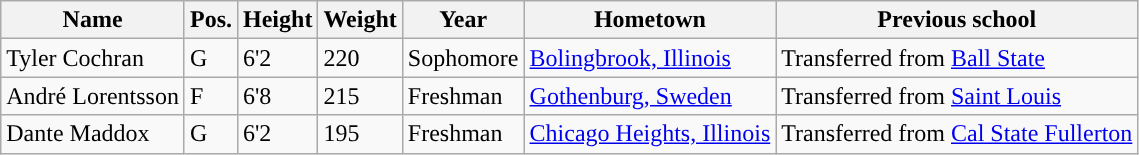<table class="wikitable sortable" border="1">
<tr align=center>
<th>Name</th>
<th>Pos.</th>
<th>Height</th>
<th>Weight</th>
<th>Year</th>
<th>Hometown</th>
<th>Previous school</th>
</tr>
<tr>
<td>Tyler Cochran</td>
<td>G</td>
<td>6'2</td>
<td>220</td>
<td>Sophomore</td>
<td><a href='#'>Bolingbrook, Illinois</a></td>
<td>Transferred from <a href='#'>Ball State</a></td>
</tr>
<tr>
<td>André Lorentsson</td>
<td>F</td>
<td>6'8</td>
<td>215</td>
<td>Freshman</td>
<td><a href='#'>Gothenburg, Sweden</a></td>
<td>Transferred from <a href='#'>Saint Louis</a></td>
</tr>
<tr>
<td>Dante Maddox</td>
<td>G</td>
<td>6'2</td>
<td>195</td>
<td>Freshman</td>
<td><a href='#'>Chicago Heights, Illinois</a></td>
<td>Transferred from <a href='#'>Cal State Fullerton</a></td>
</tr>
</table>
